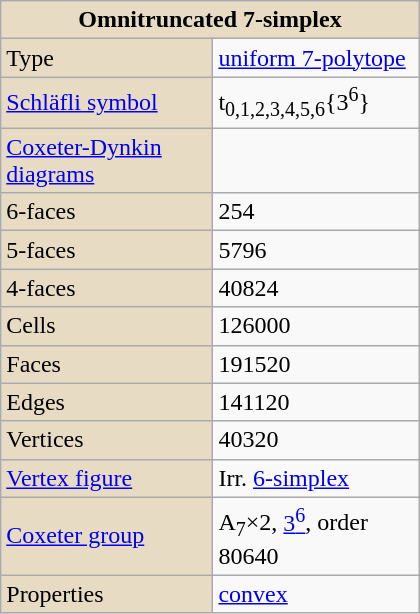<table class="wikitable" style="float:right; margin-left:8px; width:280px">
<tr>
<th style="background:#e7dcc3;" colspan="2">Omnitruncated 7-simplex</th>
</tr>
<tr>
<td style="background:#e7dcc3;">Type</td>
<td><a href='#'>uniform 7-polytope</a></td>
</tr>
<tr>
<td style="background:#e7dcc3;"><a href='#'>Schläfli symbol</a></td>
<td>t<sub>0,1,2,3,4,5,6</sub>{3<sup>6</sup>}</td>
</tr>
<tr>
<td style="background:#e7dcc3;"><a href='#'>Coxeter-Dynkin diagrams</a></td>
<td></td>
</tr>
<tr>
<td style="background:#e7dcc3;">6-faces</td>
<td>254</td>
</tr>
<tr>
<td style="background:#e7dcc3;">5-faces</td>
<td>5796</td>
</tr>
<tr>
<td style="background:#e7dcc3;">4-faces</td>
<td>40824</td>
</tr>
<tr>
<td style="background:#e7dcc3;">Cells</td>
<td>126000</td>
</tr>
<tr>
<td style="background:#e7dcc3;">Faces</td>
<td>191520</td>
</tr>
<tr>
<td style="background:#e7dcc3;">Edges</td>
<td>141120</td>
</tr>
<tr>
<td style="background:#e7dcc3;">Vertices</td>
<td>40320</td>
</tr>
<tr>
<td style="background:#e7dcc3;"><a href='#'>Vertex figure</a></td>
<td>Irr. <a href='#'>6-simplex</a></td>
</tr>
<tr>
<td style="background:#e7dcc3;"><a href='#'>Coxeter group</a></td>
<td>A<sub>7</sub>×2, <a href='#'>3<sup>6</sup></a>, order 80640</td>
</tr>
<tr>
<td style="background:#e7dcc3;">Properties</td>
<td><a href='#'>convex</a></td>
</tr>
</table>
